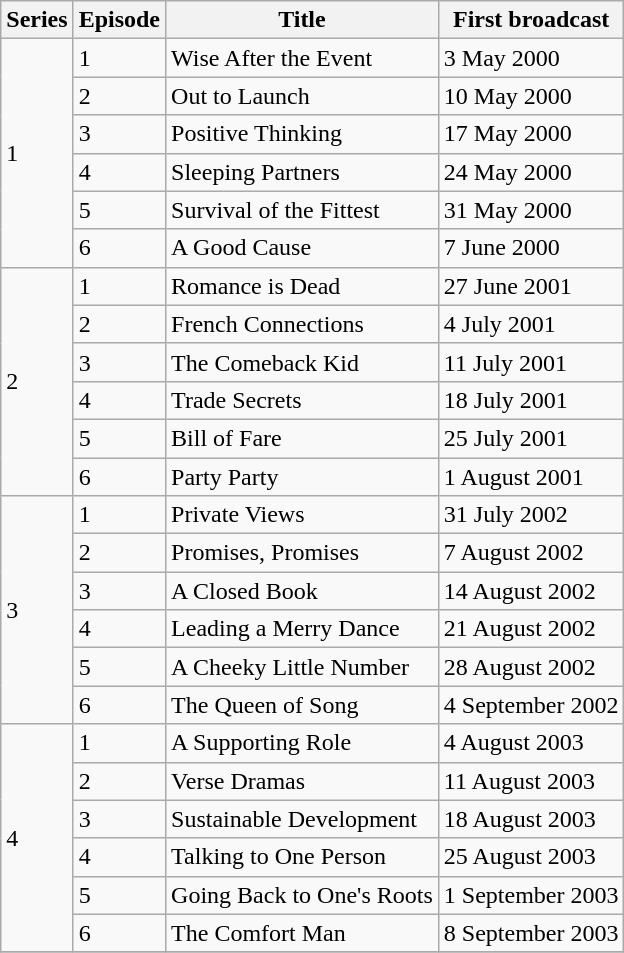<table class="wikitable">
<tr>
<th>Series</th>
<th>Episode</th>
<th>Title</th>
<th>First broadcast</th>
</tr>
<tr>
<td rowspan="6">1</td>
<td>1</td>
<td>Wise After the Event</td>
<td>3 May 2000</td>
</tr>
<tr>
<td>2</td>
<td>Out to Launch</td>
<td>10 May 2000</td>
</tr>
<tr>
<td>3</td>
<td>Positive Thinking</td>
<td>17 May 2000</td>
</tr>
<tr>
<td>4</td>
<td>Sleeping Partners</td>
<td>24 May 2000</td>
</tr>
<tr>
<td>5</td>
<td>Survival of the Fittest</td>
<td>31 May 2000</td>
</tr>
<tr>
<td>6</td>
<td>A Good Cause</td>
<td>7 June 2000</td>
</tr>
<tr>
<td rowspan="6">2</td>
<td>1</td>
<td>Romance is Dead</td>
<td>27 June 2001</td>
</tr>
<tr>
<td>2</td>
<td>French Connections</td>
<td>4 July 2001</td>
</tr>
<tr>
<td>3</td>
<td>The Comeback Kid</td>
<td>11 July 2001</td>
</tr>
<tr>
<td>4</td>
<td>Trade Secrets</td>
<td>18 July 2001</td>
</tr>
<tr>
<td>5</td>
<td>Bill of Fare</td>
<td>25 July 2001</td>
</tr>
<tr>
<td>6</td>
<td>Party Party</td>
<td>1 August 2001</td>
</tr>
<tr>
<td rowspan="6">3</td>
<td>1</td>
<td>Private Views</td>
<td>31 July 2002</td>
</tr>
<tr>
<td>2</td>
<td>Promises, Promises</td>
<td>7 August 2002</td>
</tr>
<tr>
<td>3</td>
<td>A Closed Book</td>
<td>14 August 2002</td>
</tr>
<tr>
<td>4</td>
<td>Leading a Merry Dance</td>
<td>21 August 2002</td>
</tr>
<tr>
<td>5</td>
<td>A Cheeky Little Number</td>
<td>28 August 2002</td>
</tr>
<tr>
<td>6</td>
<td>The Queen of Song</td>
<td>4 September 2002</td>
</tr>
<tr>
<td rowspan="6">4</td>
<td>1</td>
<td>A Supporting Role</td>
<td>4 August 2003</td>
</tr>
<tr>
<td>2</td>
<td>Verse Dramas</td>
<td>11 August 2003</td>
</tr>
<tr>
<td>3</td>
<td>Sustainable Development</td>
<td>18 August 2003</td>
</tr>
<tr>
<td>4</td>
<td>Talking to One Person</td>
<td>25 August 2003</td>
</tr>
<tr>
<td>5</td>
<td>Going Back to One's Roots</td>
<td>1 September 2003</td>
</tr>
<tr>
<td>6</td>
<td>The Comfort Man</td>
<td>8 September 2003</td>
</tr>
<tr>
</tr>
</table>
